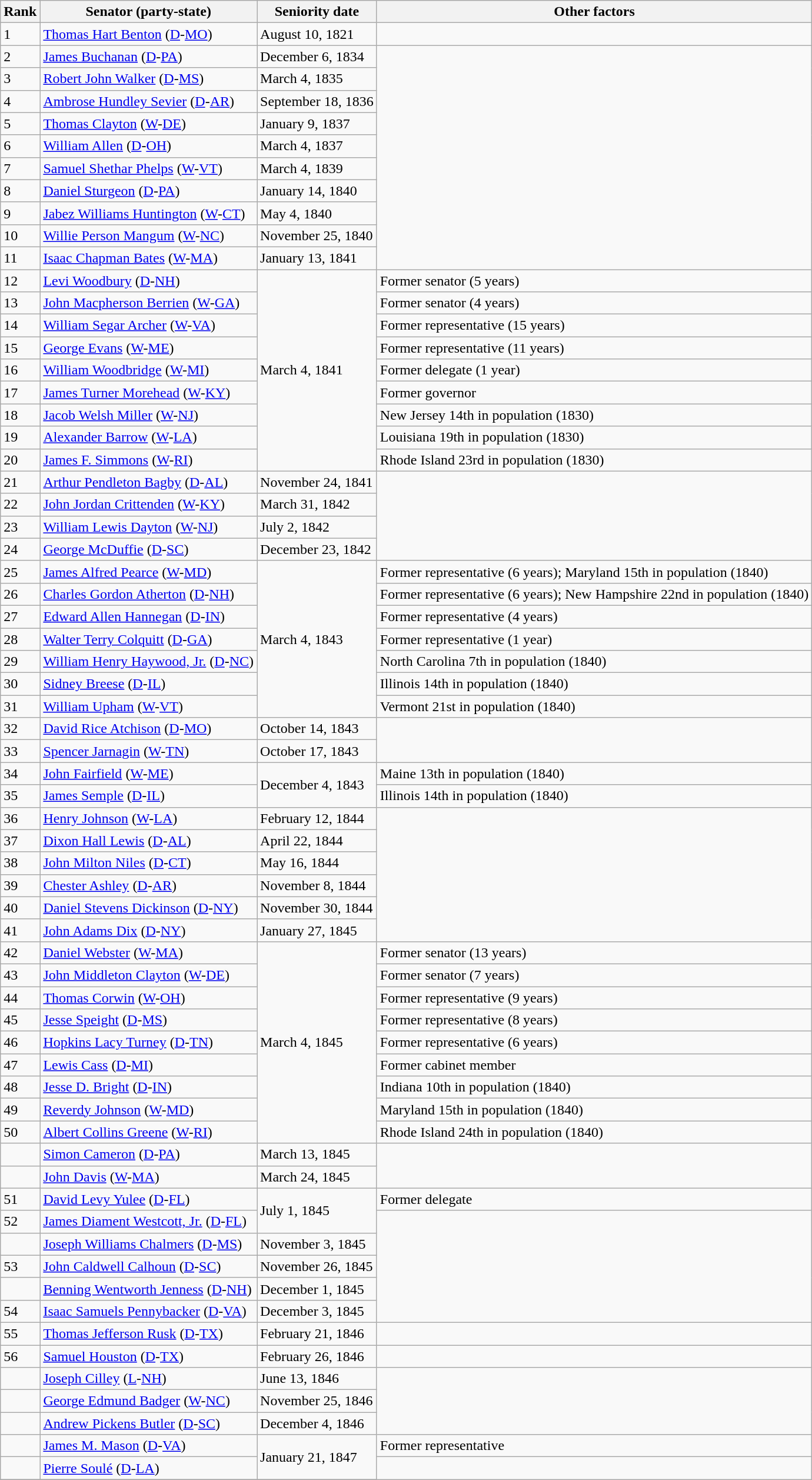<table class=wikitable>
<tr>
<th>Rank</th>
<th>Senator (party-state)</th>
<th>Seniority date</th>
<th>Other factors</th>
</tr>
<tr>
<td>1</td>
<td><a href='#'>Thomas Hart Benton</a> (<a href='#'>D</a>-<a href='#'>MO</a>)</td>
<td>August 10, 1821</td>
<td></td>
</tr>
<tr>
<td>2</td>
<td><a href='#'>James Buchanan</a> (<a href='#'>D</a>-<a href='#'>PA</a>)</td>
<td>December 6, 1834</td>
</tr>
<tr>
<td>3</td>
<td><a href='#'>Robert John Walker</a> (<a href='#'>D</a>-<a href='#'>MS</a>)</td>
<td>March 4, 1835</td>
</tr>
<tr>
<td>4</td>
<td><a href='#'>Ambrose Hundley Sevier</a> (<a href='#'>D</a>-<a href='#'>AR</a>)</td>
<td>September 18, 1836</td>
</tr>
<tr>
<td>5</td>
<td><a href='#'>Thomas Clayton</a> (<a href='#'>W</a>-<a href='#'>DE</a>)</td>
<td>January 9, 1837</td>
</tr>
<tr>
<td>6</td>
<td><a href='#'>William Allen</a> (<a href='#'>D</a>-<a href='#'>OH</a>)</td>
<td>March 4, 1837</td>
</tr>
<tr>
<td>7</td>
<td><a href='#'>Samuel Shethar Phelps</a> (<a href='#'>W</a>-<a href='#'>VT</a>)</td>
<td>March 4, 1839</td>
</tr>
<tr>
<td>8</td>
<td><a href='#'>Daniel Sturgeon</a> (<a href='#'>D</a>-<a href='#'>PA</a>)</td>
<td>January 14, 1840</td>
</tr>
<tr>
<td>9</td>
<td><a href='#'>Jabez Williams Huntington</a> (<a href='#'>W</a>-<a href='#'>CT</a>)</td>
<td>May 4, 1840</td>
</tr>
<tr>
<td>10</td>
<td><a href='#'>Willie Person Mangum</a> (<a href='#'>W</a>-<a href='#'>NC</a>)</td>
<td>November 25, 1840</td>
</tr>
<tr>
<td>11</td>
<td><a href='#'>Isaac Chapman Bates</a> (<a href='#'>W</a>-<a href='#'>MA</a>)</td>
<td>January 13, 1841</td>
</tr>
<tr>
<td>12</td>
<td><a href='#'>Levi Woodbury</a> (<a href='#'>D</a>-<a href='#'>NH</a>)</td>
<td rowspan=9>March 4, 1841</td>
<td>Former senator (5 years)</td>
</tr>
<tr>
<td>13</td>
<td><a href='#'>John Macpherson Berrien</a> (<a href='#'>W</a>-<a href='#'>GA</a>)</td>
<td>Former senator (4 years)</td>
</tr>
<tr>
<td>14</td>
<td><a href='#'>William Segar Archer</a> (<a href='#'>W</a>-<a href='#'>VA</a>)</td>
<td>Former representative (15 years)</td>
</tr>
<tr>
<td>15</td>
<td><a href='#'>George Evans</a> (<a href='#'>W</a>-<a href='#'>ME</a>)</td>
<td>Former representative (11 years)</td>
</tr>
<tr>
<td>16</td>
<td><a href='#'>William Woodbridge</a> (<a href='#'>W</a>-<a href='#'>MI</a>)</td>
<td>Former delegate (1 year)</td>
</tr>
<tr>
<td>17</td>
<td><a href='#'>James Turner Morehead</a> (<a href='#'>W</a>-<a href='#'>KY</a>)</td>
<td>Former governor</td>
</tr>
<tr>
<td>18</td>
<td><a href='#'>Jacob Welsh Miller</a> (<a href='#'>W</a>-<a href='#'>NJ</a>)</td>
<td>New Jersey 14th in population (1830)</td>
</tr>
<tr>
<td>19</td>
<td><a href='#'>Alexander Barrow</a> (<a href='#'>W</a>-<a href='#'>LA</a>)</td>
<td>Louisiana 19th in population (1830)</td>
</tr>
<tr>
<td>20</td>
<td><a href='#'>James F. Simmons</a> (<a href='#'>W</a>-<a href='#'>RI</a>)</td>
<td>Rhode Island 23rd in population (1830)</td>
</tr>
<tr>
<td>21</td>
<td><a href='#'>Arthur Pendleton Bagby</a> (<a href='#'>D</a>-<a href='#'>AL</a>)</td>
<td>November 24, 1841</td>
</tr>
<tr>
<td>22</td>
<td><a href='#'>John Jordan Crittenden</a> (<a href='#'>W</a>-<a href='#'>KY</a>)</td>
<td>March 31, 1842</td>
</tr>
<tr>
<td>23</td>
<td><a href='#'>William Lewis Dayton</a> (<a href='#'>W</a>-<a href='#'>NJ</a>)</td>
<td>July 2, 1842</td>
</tr>
<tr>
<td>24</td>
<td><a href='#'>George McDuffie</a> (<a href='#'>D</a>-<a href='#'>SC</a>)</td>
<td>December 23, 1842</td>
</tr>
<tr>
<td>25</td>
<td><a href='#'>James Alfred Pearce</a> (<a href='#'>W</a>-<a href='#'>MD</a>)</td>
<td rowspan=7>March 4, 1843</td>
<td>Former representative (6 years); Maryland 15th in population (1840)</td>
</tr>
<tr>
<td>26</td>
<td><a href='#'>Charles Gordon Atherton</a> (<a href='#'>D</a>-<a href='#'>NH</a>)</td>
<td>Former representative (6 years); New Hampshire 22nd in population (1840)</td>
</tr>
<tr>
<td>27</td>
<td><a href='#'>Edward Allen Hannegan</a> (<a href='#'>D</a>-<a href='#'>IN</a>)</td>
<td>Former representative (4 years)</td>
</tr>
<tr>
<td>28</td>
<td><a href='#'>Walter Terry Colquitt</a> (<a href='#'>D</a>-<a href='#'>GA</a>)</td>
<td>Former representative (1 year)</td>
</tr>
<tr>
<td>29</td>
<td><a href='#'>William Henry Haywood, Jr.</a> (<a href='#'>D</a>-<a href='#'>NC</a>)</td>
<td>North Carolina 7th in population (1840)</td>
</tr>
<tr>
<td>30</td>
<td><a href='#'>Sidney Breese</a> (<a href='#'>D</a>-<a href='#'>IL</a>)</td>
<td>Illinois 14th in population (1840)</td>
</tr>
<tr>
<td>31</td>
<td><a href='#'>William Upham</a> (<a href='#'>W</a>-<a href='#'>VT</a>)</td>
<td>Vermont 21st in population (1840)</td>
</tr>
<tr>
<td>32</td>
<td><a href='#'>David Rice Atchison</a> (<a href='#'>D</a>-<a href='#'>MO</a>)</td>
<td>October 14, 1843</td>
</tr>
<tr>
<td>33</td>
<td><a href='#'>Spencer Jarnagin</a> (<a href='#'>W</a>-<a href='#'>TN</a>)</td>
<td>October 17, 1843</td>
</tr>
<tr>
<td>34</td>
<td><a href='#'>John Fairfield</a> (<a href='#'>W</a>-<a href='#'>ME</a>)</td>
<td rowspan=2>December 4, 1843</td>
<td>Maine 13th in population (1840)</td>
</tr>
<tr>
<td>35</td>
<td><a href='#'>James Semple</a> (<a href='#'>D</a>-<a href='#'>IL</a>)</td>
<td>Illinois 14th in population (1840)</td>
</tr>
<tr>
<td>36</td>
<td><a href='#'>Henry Johnson</a> (<a href='#'>W</a>-<a href='#'>LA</a>)</td>
<td>February 12, 1844</td>
</tr>
<tr>
<td>37</td>
<td><a href='#'>Dixon Hall Lewis</a> (<a href='#'>D</a>-<a href='#'>AL</a>)</td>
<td>April 22, 1844</td>
</tr>
<tr>
<td>38</td>
<td><a href='#'>John Milton Niles</a> (<a href='#'>D</a>-<a href='#'>CT</a>)</td>
<td>May 16, 1844</td>
</tr>
<tr>
<td>39</td>
<td><a href='#'>Chester Ashley</a> (<a href='#'>D</a>-<a href='#'>AR</a>)</td>
<td>November 8, 1844</td>
</tr>
<tr>
<td>40</td>
<td><a href='#'>Daniel Stevens Dickinson</a> (<a href='#'>D</a>-<a href='#'>NY</a>)</td>
<td>November 30, 1844</td>
</tr>
<tr>
<td>41</td>
<td><a href='#'>John Adams Dix</a> (<a href='#'>D</a>-<a href='#'>NY</a>)</td>
<td>January 27, 1845</td>
</tr>
<tr>
<td>42</td>
<td><a href='#'>Daniel Webster</a> (<a href='#'>W</a>-<a href='#'>MA</a>)</td>
<td rowspan=9>March 4, 1845</td>
<td>Former senator (13 years)</td>
</tr>
<tr>
<td>43</td>
<td><a href='#'>John Middleton Clayton</a> (<a href='#'>W</a>-<a href='#'>DE</a>)</td>
<td>Former senator (7 years)</td>
</tr>
<tr>
<td>44</td>
<td><a href='#'>Thomas Corwin</a> (<a href='#'>W</a>-<a href='#'>OH</a>)</td>
<td>Former representative (9 years)</td>
</tr>
<tr>
<td>45</td>
<td><a href='#'>Jesse Speight</a> (<a href='#'>D</a>-<a href='#'>MS</a>)</td>
<td>Former representative (8 years)</td>
</tr>
<tr>
<td>46</td>
<td><a href='#'>Hopkins Lacy Turney</a> (<a href='#'>D</a>-<a href='#'>TN</a>)</td>
<td>Former representative (6 years)</td>
</tr>
<tr>
<td>47</td>
<td><a href='#'>Lewis Cass</a> (<a href='#'>D</a>-<a href='#'>MI</a>)</td>
<td>Former cabinet member</td>
</tr>
<tr>
<td>48</td>
<td><a href='#'>Jesse D. Bright</a> (<a href='#'>D</a>-<a href='#'>IN</a>)</td>
<td>Indiana 10th in population (1840)</td>
</tr>
<tr>
<td>49</td>
<td><a href='#'>Reverdy Johnson</a> (<a href='#'>W</a>-<a href='#'>MD</a>)</td>
<td>Maryland 15th in population (1840)</td>
</tr>
<tr>
<td>50</td>
<td><a href='#'>Albert Collins Greene</a> (<a href='#'>W</a>-<a href='#'>RI</a>)</td>
<td>Rhode Island 24th in population (1840)</td>
</tr>
<tr>
<td></td>
<td><a href='#'>Simon Cameron</a> (<a href='#'>D</a>-<a href='#'>PA</a>)</td>
<td>March 13, 1845</td>
</tr>
<tr>
<td></td>
<td><a href='#'>John Davis</a> (<a href='#'>W</a>-<a href='#'>MA</a>)</td>
<td>March 24, 1845</td>
</tr>
<tr>
<td>51</td>
<td><a href='#'>David Levy Yulee</a> (<a href='#'>D</a>-<a href='#'>FL</a>)</td>
<td rowspan=2>July 1, 1845</td>
<td>Former delegate</td>
</tr>
<tr>
<td>52</td>
<td><a href='#'>James Diament Westcott, Jr.</a> (<a href='#'>D</a>-<a href='#'>FL</a>)</td>
</tr>
<tr>
<td></td>
<td><a href='#'>Joseph Williams Chalmers</a> (<a href='#'>D</a>-<a href='#'>MS</a>)</td>
<td>November 3, 1845</td>
</tr>
<tr>
<td>53</td>
<td><a href='#'>John Caldwell Calhoun</a> (<a href='#'>D</a>-<a href='#'>SC</a>)</td>
<td>November 26, 1845</td>
</tr>
<tr>
<td></td>
<td><a href='#'>Benning Wentworth Jenness</a> (<a href='#'>D</a>-<a href='#'>NH</a>)</td>
<td>December 1, 1845</td>
</tr>
<tr>
<td>54</td>
<td><a href='#'>Isaac Samuels Pennybacker</a> (<a href='#'>D</a>-<a href='#'>VA</a>)</td>
<td>December 3, 1845</td>
</tr>
<tr>
<td>55</td>
<td><a href='#'>Thomas Jefferson Rusk</a> (<a href='#'>D</a>-<a href='#'>TX</a>)</td>
<td>February 21, 1846</td>
<td></td>
</tr>
<tr>
<td>56</td>
<td><a href='#'>Samuel Houston</a> (<a href='#'>D</a>-<a href='#'>TX</a>)</td>
<td>February 26, 1846</td>
<td></td>
</tr>
<tr>
<td></td>
<td><a href='#'>Joseph Cilley</a> (<a href='#'>L</a>-<a href='#'>NH</a>)</td>
<td>June 13, 1846</td>
</tr>
<tr>
<td></td>
<td><a href='#'>George Edmund Badger</a> (<a href='#'>W</a>-<a href='#'>NC</a>)</td>
<td>November 25, 1846</td>
</tr>
<tr>
<td></td>
<td><a href='#'>Andrew Pickens Butler</a> (<a href='#'>D</a>-<a href='#'>SC</a>)</td>
<td>December 4, 1846</td>
</tr>
<tr>
<td></td>
<td><a href='#'>James M. Mason</a> (<a href='#'>D</a>-<a href='#'>VA</a>)</td>
<td rowspan=2>January 21, 1847</td>
<td>Former representative</td>
</tr>
<tr>
<td></td>
<td><a href='#'>Pierre Soulé</a> (<a href='#'>D</a>-<a href='#'>LA</a>)</td>
</tr>
<tr>
</tr>
</table>
